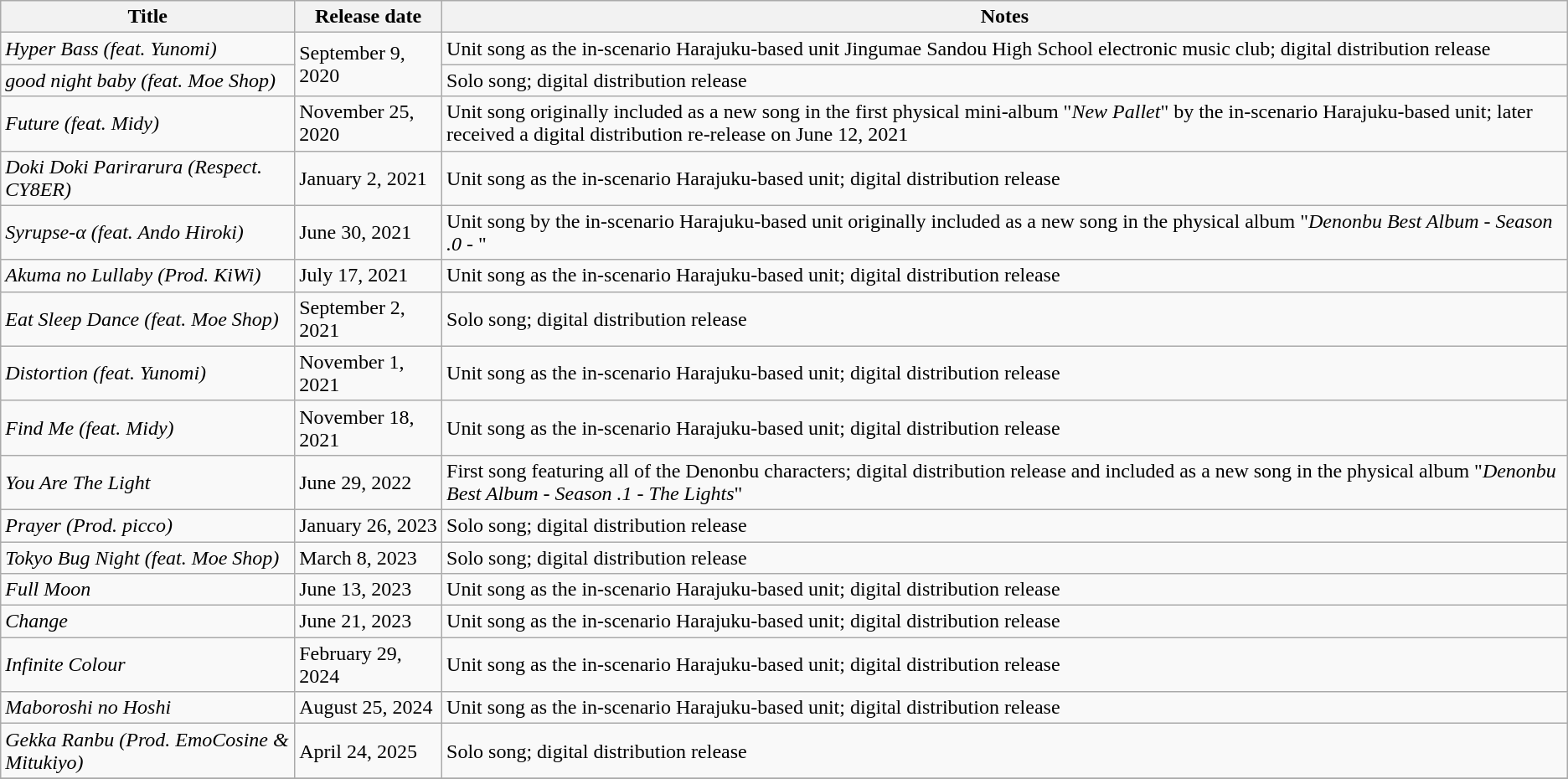<table class="wikitable sortable">
<tr>
<th class="unsortable">Title</th>
<th class="unsortable">Release date</th>
<th class="unsortable">Notes</th>
</tr>
<tr>
<td><em>Hyper Bass (feat. Yunomi)</em></td>
<td rowspan="2">September 9, 2020</td>
<td>Unit song as the in-scenario Harajuku-based unit Jingumae Sandou High School electronic music club; digital distribution release</td>
</tr>
<tr>
<td><em>good night baby (feat. Moe Shop)</em></td>
<td>Solo song; digital distribution release</td>
</tr>
<tr>
<td><em>Future (feat. Midy)</em><br></td>
<td>November 25, 2020</td>
<td>Unit song originally included as a new song in the first physical mini-album "<em>New Pallet</em>" by the in-scenario Harajuku-based unit; later received a digital distribution re-release on June 12, 2021</td>
</tr>
<tr>
<td><em>Doki Doki Parirarura (Respect. CY8ER)</em><br></td>
<td>January 2, 2021</td>
<td>Unit song as the in-scenario Harajuku-based unit; digital distribution release</td>
</tr>
<tr>
<td><em>Syrupse-α (feat. Ando Hiroki)</em><br></td>
<td>June 30, 2021</td>
<td>Unit song by the in-scenario Harajuku-based unit originally included as a new song in the physical album "<em>Denonbu Best Album - Season .0 - </em>"</td>
</tr>
<tr>
<td><em>Akuma no Lullaby (Prod. KiWi)</em><br></td>
<td>July 17, 2021</td>
<td>Unit song as the in-scenario Harajuku-based unit; digital distribution release</td>
</tr>
<tr>
<td><em>Eat Sleep Dance (feat. Moe Shop)</em></td>
<td>September 2, 2021</td>
<td>Solo song; digital distribution release</td>
</tr>
<tr>
<td><em>Distortion (feat. Yunomi)</em></td>
<td>November 1, 2021</td>
<td>Unit song as the in-scenario Harajuku-based unit; digital distribution release</td>
</tr>
<tr>
<td><em>Find Me (feat. Midy)</em><br></td>
<td>November 18, 2021</td>
<td>Unit song as the in-scenario Harajuku-based unit; digital distribution release</td>
</tr>
<tr>
<td><em>You Are The Light</em></td>
<td>June 29, 2022</td>
<td>First song featuring all of the Denonbu characters; digital distribution release and included as a new song in the physical album "<em>Denonbu Best Album - Season .1 - The Lights</em>"</td>
</tr>
<tr>
<td><em>Prayer (Prod. picco)</em></td>
<td>January 26, 2023</td>
<td>Solo song; digital distribution release</td>
</tr>
<tr>
<td><em>Tokyo Bug Night (feat. Moe Shop)</em></td>
<td>March 8, 2023</td>
<td>Solo song; digital distribution release</td>
</tr>
<tr>
<td><em>Full Moon</em></td>
<td>June 13, 2023</td>
<td>Unit song as the in-scenario Harajuku-based unit; digital distribution release</td>
</tr>
<tr>
<td><em>Change</em></td>
<td>June 21, 2023</td>
<td>Unit song as the in-scenario Harajuku-based unit; digital distribution release</td>
</tr>
<tr>
<td><em>Infinite Colour</em></td>
<td>February 29, 2024</td>
<td>Unit song as the in-scenario Harajuku-based unit; digital distribution release</td>
</tr>
<tr>
<td><em>Maboroshi no Hoshi</em><br></td>
<td>August 25, 2024</td>
<td>Unit song as the in-scenario Harajuku-based unit; digital distribution release</td>
</tr>
<tr>
<td><em>Gekka Ranbu (Prod. EmoCosine & Mitukiyo)</em><br></td>
<td>April 24, 2025</td>
<td>Solo song; digital distribution release</td>
</tr>
<tr>
</tr>
</table>
